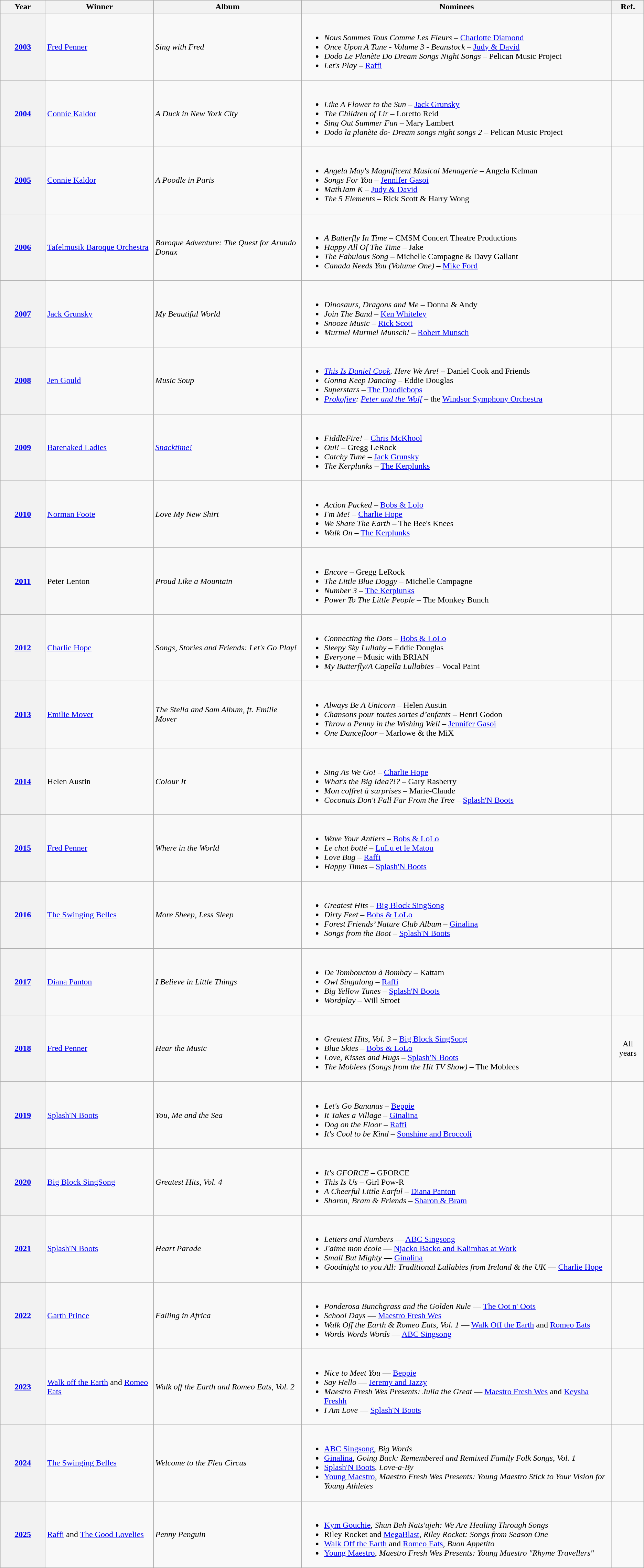<table class="wikitable sortable">
<tr>
<th scope="col" style="width:5em;">Year</th>
<th scope="col">Winner</th>
<th scope="col">Album</th>
<th scope="col" class="unsortable">Nominees</th>
<th scope="col" class="unsortable">Ref.</th>
</tr>
<tr>
<th scope="row"><a href='#'>2003</a></th>
<td><a href='#'>Fred Penner</a></td>
<td><em>Sing with Fred</em></td>
<td><br><ul><li><em>Nous Sommes Tous Comme Les Fleurs</em> – <a href='#'>Charlotte Diamond</a></li><li><em>Once Upon A Tune - Volume 3 - Beanstock</em> – <a href='#'>Judy & David</a></li><li><em>Dodo Le Planète Do Dream Songs Night Songs</em> – Pelican Music Project</li><li><em>Let's Play</em> – <a href='#'>Raffi</a></li></ul></td>
<td></td>
</tr>
<tr>
<th scope="row"><a href='#'>2004</a></th>
<td><a href='#'>Connie Kaldor</a></td>
<td><em>A Duck in New York City</em></td>
<td><br><ul><li><em>Like A Flower to the Sun</em> – <a href='#'>Jack Grunsky</a></li><li><em>The Children of Lir</em> – Loretto Reid</li><li><em>Sing Out Summer Fun</em> – Mary Lambert</li><li><em>Dodo la planète do- Dream songs night songs 2</em> – Pelican Music Project</li></ul></td>
<td></td>
</tr>
<tr>
<th scope="row"><a href='#'>2005</a></th>
<td><a href='#'>Connie Kaldor</a></td>
<td><em>A Poodle in Paris</em></td>
<td><br><ul><li><em>Angela May's Magnificent Musical Menagerie</em> – Angela Kelman</li><li><em>Songs For You</em> – <a href='#'>Jennifer Gasoi</a></li><li><em>MathJam K</em> – <a href='#'>Judy & David</a></li><li><em>The 5 Elements</em> – Rick Scott & Harry Wong</li></ul></td>
<td></td>
</tr>
<tr>
<th scope="row"><a href='#'>2006</a></th>
<td><a href='#'>Tafelmusik Baroque Orchestra</a></td>
<td><em>Baroque Adventure: The Quest for Arundo Donax</em></td>
<td><br><ul><li><em>A Butterfly In Time</em> – CMSM Concert Theatre Productions</li><li><em>Happy All Of The Time</em> – Jake</li><li><em>The Fabulous Song</em> – Michelle Campagne & Davy Gallant</li><li><em>Canada Needs You (Volume One)</em> – <a href='#'>Mike Ford</a></li></ul></td>
<td></td>
</tr>
<tr>
<th scope="row"><a href='#'>2007</a></th>
<td><a href='#'>Jack Grunsky</a></td>
<td><em>My Beautiful World</em></td>
<td><br><ul><li><em>Dinosaurs, Dragons and Me</em> – Donna & Andy</li><li><em>Join The Band</em> – <a href='#'>Ken Whiteley</a></li><li><em>Snooze Music</em> – <a href='#'>Rick Scott</a></li><li><em>Murmel Murmel Munsch!</em> – <a href='#'>Robert Munsch</a></li></ul></td>
<td></td>
</tr>
<tr>
<th scope="row"><a href='#'>2008</a></th>
<td><a href='#'>Jen Gould</a></td>
<td><em>Music Soup</em></td>
<td><br><ul><li><em><a href='#'>This Is Daniel Cook</a>. Here We Are!</em> – Daniel Cook and Friends</li><li><em>Gonna Keep Dancing</em> – Eddie Douglas</li><li><em>Superstars</em> – <a href='#'>The Doodlebops</a></li><li><em><a href='#'>Prokofiev</a>: <a href='#'>Peter and the Wolf</a></em> – the <a href='#'>Windsor Symphony Orchestra</a></li></ul></td>
<td></td>
</tr>
<tr>
<th scope="row"><a href='#'>2009</a></th>
<td><a href='#'>Barenaked Ladies</a></td>
<td><em><a href='#'>Snacktime!</a></em></td>
<td><br><ul><li><em>FiddleFire!</em> – <a href='#'>Chris McKhool</a></li><li><em>Oui!</em> – Gregg LeRock</li><li><em>Catchy Tune</em> – <a href='#'>Jack Grunsky</a></li><li><em>The Kerplunks</em> – <a href='#'>The Kerplunks</a></li></ul></td>
<td></td>
</tr>
<tr>
<th scope="row"><a href='#'>2010</a></th>
<td><a href='#'>Norman Foote</a></td>
<td><em>Love My New Shirt</em></td>
<td><br><ul><li><em>Action Packed</em> – <a href='#'>Bobs & Lolo</a></li><li><em>I'm Me!</em> – <a href='#'>Charlie Hope</a></li><li><em>We Share The Earth</em> – The Bee's Knees</li><li><em>Walk On</em> – <a href='#'>The Kerplunks</a></li></ul></td>
<td></td>
</tr>
<tr>
<th scope="row"><a href='#'>2011</a></th>
<td>Peter Lenton</td>
<td><em>Proud Like a Mountain</em></td>
<td><br><ul><li><em>Encore</em> – Gregg LeRock</li><li><em>The Little Blue Doggy</em> – Michelle Campagne</li><li><em>Number 3</em> – <a href='#'>The Kerplunks</a></li><li><em>Power To The Little People</em> – The Monkey Bunch</li></ul></td>
<td></td>
</tr>
<tr>
<th scope="row"><a href='#'>2012</a></th>
<td><a href='#'>Charlie Hope</a></td>
<td><em>Songs, Stories and Friends: Let's Go Play!</em></td>
<td><br><ul><li><em>Connecting the Dots</em> – <a href='#'>Bobs & LoLo</a></li><li><em>Sleepy Sky Lullaby</em> – Eddie Douglas</li><li><em>Everyone</em> – Music with BRIAN</li><li><em>My Butterfly/A Capella Lullabies</em> – Vocal Paint</li></ul></td>
<td></td>
</tr>
<tr>
<th scope="row"><a href='#'>2013</a></th>
<td><a href='#'>Emilie Mover</a></td>
<td><em>The Stella and Sam Album, ft. Emilie Mover</em></td>
<td><br><ul><li><em>Always Be A Unicorn</em> – Helen Austin</li><li><em>Chansons pour toutes sortes d’enfants</em> – Henri Godon</li><li><em>Throw a Penny in the Wishing Well</em> – <a href='#'>Jennifer Gasoi</a></li><li><em>One Dancefloor</em> – Marlowe & the MiX</li></ul></td>
<td></td>
</tr>
<tr>
<th scope="row"><a href='#'>2014</a></th>
<td>Helen Austin</td>
<td><em>Colour It</em></td>
<td><br><ul><li><em>Sing As We Go!</em> – <a href='#'>Charlie Hope</a></li><li><em>What's the Big Idea?!?</em> – Gary Rasberry</li><li><em>Mon coffret à surprises</em> – Marie-Claude</li><li><em>Coconuts Don't Fall Far From the Tree</em> – <a href='#'>Splash'N Boots</a></li></ul></td>
<td></td>
</tr>
<tr>
<th scope="row"><a href='#'>2015</a></th>
<td><a href='#'>Fred Penner</a></td>
<td><em>Where in the World</em></td>
<td><br><ul><li><em>Wave Your Antlers</em> – <a href='#'>Bobs & LoLo</a></li><li><em>Le chat botté</em> – <a href='#'>LuLu et le Matou</a></li><li><em>Love Bug</em> – <a href='#'>Raffi</a></li><li><em>Happy Times</em> – <a href='#'>Splash'N Boots</a></li></ul></td>
<td></td>
</tr>
<tr>
<th scope="row"><a href='#'>2016</a></th>
<td><a href='#'>The Swinging Belles</a></td>
<td><em>More Sheep, Less Sleep</em></td>
<td><br><ul><li><em>Greatest Hits</em> – <a href='#'>Big Block SingSong</a></li><li><em>Dirty Feet</em> – <a href='#'>Bobs & LoLo</a></li><li><em>Forest Friends’ Nature Club Album</em> – <a href='#'>Ginalina</a></li><li><em>Songs from the Boot</em> – <a href='#'>Splash'N Boots</a></li></ul></td>
<td></td>
</tr>
<tr>
<th scope="row"><a href='#'>2017</a></th>
<td><a href='#'>Diana Panton</a></td>
<td><em>I Believe in Little Things</em></td>
<td><br><ul><li><em>De Tombouctou à Bombay</em> – Kattam</li><li><em>Owl Singalong</em> – <a href='#'>Raffi</a></li><li><em>Big Yellow Tunes</em> – <a href='#'>Splash'N Boots</a></li><li><em>Wordplay</em> – Will Stroet</li></ul></td>
<td></td>
</tr>
<tr>
<th scope="row"><a href='#'>2018</a></th>
<td><a href='#'>Fred Penner</a></td>
<td><em>Hear the Music</em></td>
<td><br><ul><li><em>Greatest Hits, Vol. 3</em> – <a href='#'>Big Block SingSong</a></li><li><em>Blue Skies</em> – <a href='#'>Bobs & LoLo</a></li><li><em>Love, Kisses and Hugs</em> – <a href='#'>Splash'N Boots</a></li><li><em>The Moblees (Songs from the Hit TV Show)</em> – The Moblees</li></ul></td>
<td align="center">All years</td>
</tr>
<tr>
<th scope="row"><a href='#'>2019</a></th>
<td><a href='#'>Splash'N Boots</a></td>
<td><em>You, Me and the Sea</em></td>
<td><br><ul><li><em>Let's Go Bananas</em> – <a href='#'>Beppie</a></li><li><em>It Takes a Village</em> – <a href='#'>Ginalina</a></li><li><em>Dog on the Floor</em> – <a href='#'>Raffi</a></li><li><em>It's Cool to be Kind</em> – <a href='#'>Sonshine and Broccoli</a></li></ul></td>
<td align="centre"></td>
</tr>
<tr>
<th scope="row"><a href='#'>2020</a></th>
<td><a href='#'>Big Block SingSong</a></td>
<td><em>Greatest Hits, Vol. 4</em></td>
<td><br><ul><li><em>It's GFORCE</em> – GFORCE</li><li><em>This Is Us</em> – Girl Pow-R</li><li><em>A Cheerful Little Earful</em> – <a href='#'>Diana Panton</a></li><li><em>Sharon, Bram & Friends</em> – <a href='#'>Sharon & Bram</a></li></ul></td>
<td align="centre"></td>
</tr>
<tr>
<th style="text-align:center;" scope="row"><a href='#'>2021</a></th>
<td><a href='#'>Splash'N Boots</a></td>
<td><em>Heart Parade</em></td>
<td><br><ul><li><em>Letters and Numbers</em> — <a href='#'>ABC Singsong</a></li><li><em>J'aime mon école</em> — <a href='#'>Njacko Backo and Kalimbas at Work</a></li><li><em>Small But Mighty</em> — <a href='#'>Ginalina</a></li><li><em>Goodnight to you All: Traditional Lullabies from Ireland & the UK</em> — <a href='#'>Charlie Hope</a></li></ul></td>
<td align="center"></td>
</tr>
<tr>
<th style="text-align:center;" scope="row"><a href='#'>2022</a></th>
<td><a href='#'>Garth Prince</a></td>
<td><em>Falling in Africa</em></td>
<td><br><ul><li><em>Ponderosa Bunchgrass and the Golden Rule</em> — <a href='#'>The Oot n' Oots</a></li><li><em>School Days</em> — <a href='#'>Maestro Fresh Wes</a></li><li><em>Walk Off the Earth & Romeo Eats, Vol. 1</em> — <a href='#'>Walk Off the Earth</a> and <a href='#'>Romeo Eats</a></li><li><em>Words Words Words</em> — <a href='#'>ABC Singsong</a></li></ul></td>
<td align="center"></td>
</tr>
<tr>
<th scope="row"><a href='#'>2023</a></th>
<td><a href='#'>Walk off the Earth</a> and <a href='#'>Romeo Eats</a></td>
<td><em>Walk off the Earth and Romeo Eats, Vol. 2</em></td>
<td><br><ul><li><em>Nice to Meet You</em> — <a href='#'>Beppie</a></li><li><em>Say Hello</em> — <a href='#'>Jeremy and Jazzy</a></li><li><em>Maestro Fresh Wes Presents: Julia the Great</em> — <a href='#'>Maestro Fresh Wes</a> and <a href='#'>Keysha Freshh</a></li><li><em>I Am Love</em> — <a href='#'>Splash'N Boots</a></li></ul></td>
<td align="center"></td>
</tr>
<tr>
<th scope="row"><a href='#'>2024</a></th>
<td><a href='#'>The Swinging Belles</a></td>
<td><em>Welcome to the Flea Circus</em></td>
<td><br><ul><li><a href='#'>ABC Singsong</a>, <em>Big Words</em></li><li><a href='#'>Ginalina</a>, <em>Going Back: Remembered and Remixed Family Folk Songs, Vol. 1</em></li><li><a href='#'>Splash'N Boots</a>, <em>Love-a-By</em></li><li><a href='#'>Young Maestro</a>, <em>Maestro Fresh Wes Presents: Young Maestro Stick to Your Vision for Young Athletes</em></li></ul></td>
<td align="center"></td>
</tr>
<tr>
<th scope="row"><a href='#'>2025</a></th>
<td><a href='#'>Raffi</a> and <a href='#'>The Good Lovelies</a></td>
<td><em>Penny Penguin</em></td>
<td><br><ul><li><a href='#'>Kym Gouchie</a>, <em>Shun Beh Nats'ujeh: We Are Healing Through Songs</em></li><li>Riley Rocket and <a href='#'>MegaBlast</a>, <em>Riley Rocket: Songs from Season One</em></li><li><a href='#'>Walk Off the Earth</a> and <a href='#'>Romeo Eats</a>, <em>Buon Appetito</em></li><li><a href='#'>Young Maestro</a>, <em>Maestro Fresh Wes Presents: Young Maestro "Rhyme Travellers"</em></li></ul></td>
<td align="center"></td>
</tr>
</table>
